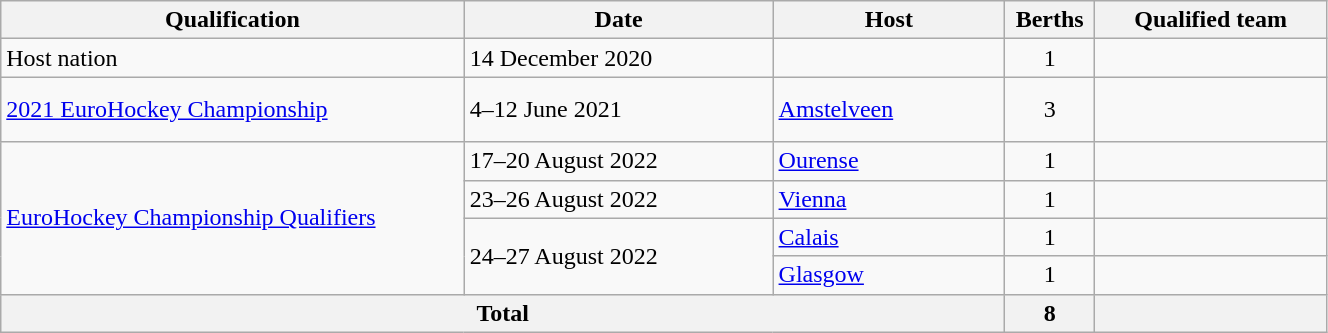<table class="wikitable" width=70%>
<tr>
<th width=30%>Qualification</th>
<th width=20%>Date</th>
<th width=15%>Host</th>
<th width=5%>Berths</th>
<th width=15%>Qualified team</th>
</tr>
<tr>
<td>Host nation</td>
<td>14 December 2020</td>
<td></td>
<td align=center>1</td>
<td></td>
</tr>
<tr>
<td><a href='#'>2021 EuroHockey Championship</a></td>
<td>4–12 June 2021</td>
<td> <a href='#'>Amstelveen</a></td>
<td align=center>3</td>
<td><br><br></td>
</tr>
<tr>
<td rowspan=4><a href='#'>EuroHockey Championship Qualifiers</a></td>
<td>17–20 August 2022</td>
<td> <a href='#'>Ourense</a></td>
<td align=center>1</td>
<td></td>
</tr>
<tr>
<td>23–26 August 2022</td>
<td> <a href='#'>Vienna</a></td>
<td align=center>1</td>
<td></td>
</tr>
<tr>
<td rowspan=2>24–27 August 2022</td>
<td> <a href='#'>Calais</a></td>
<td align=center>1</td>
<td></td>
</tr>
<tr>
<td> <a href='#'>Glasgow</a></td>
<td align=center>1</td>
<td></td>
</tr>
<tr>
<th colspan=3>Total</th>
<th>8</th>
<th></th>
</tr>
</table>
